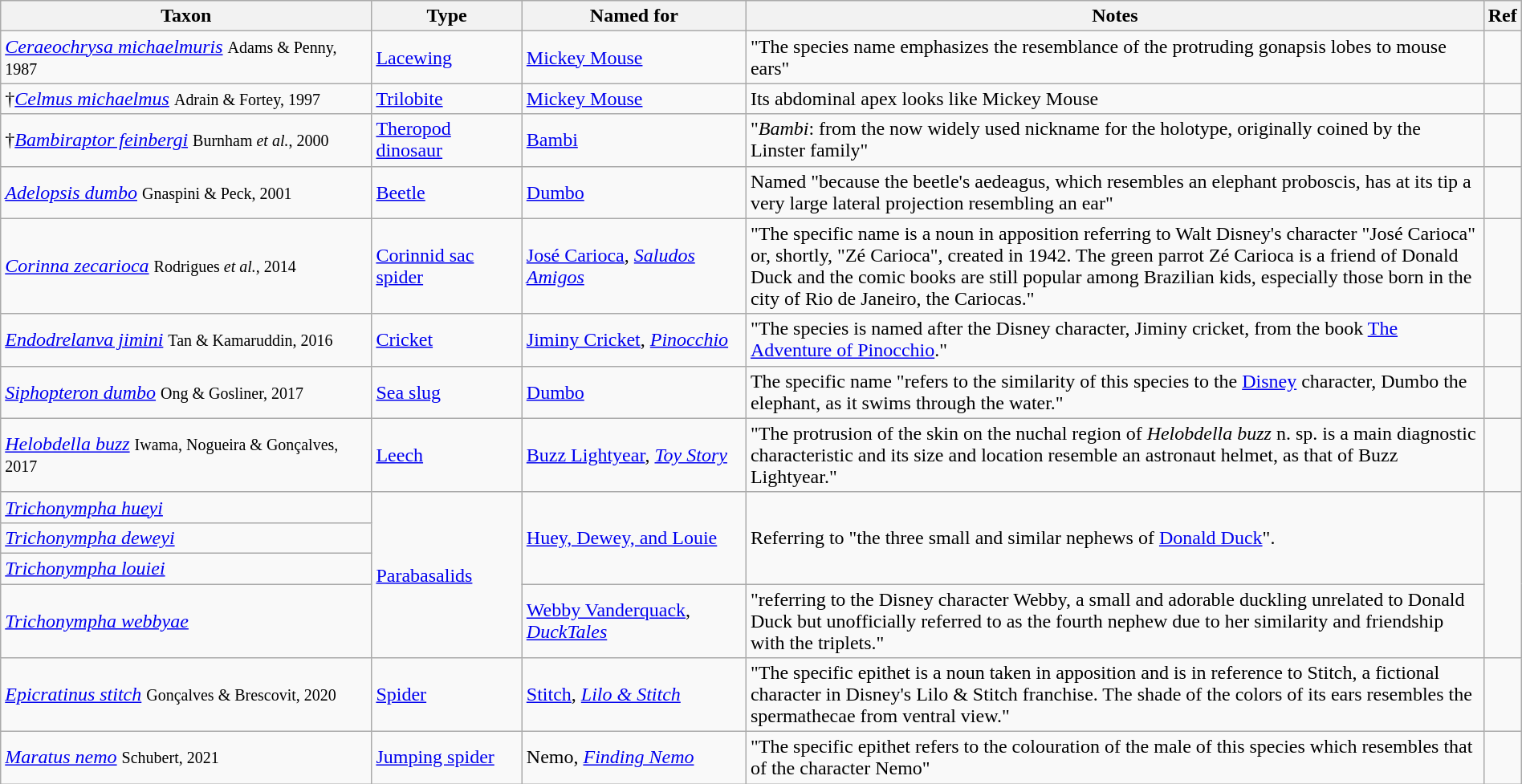<table class="wikitable sortable" width="100%">
<tr>
<th style="width:25%;">Taxon</th>
<th style="width:10%;">Type</th>
<th style="width:15%;">Named for</th>
<th style="width:50%;">Notes</th>
<th class="unsortable">Ref</th>
</tr>
<tr>
<td><a href='#'><em>Ceraeochrysa michaelmuris</em></a> <small>Adams & Penny, 1987</small></td>
<td><a href='#'>Lacewing</a></td>
<td><a href='#'>Mickey Mouse</a></td>
<td>"The species name emphasizes the resemblance of the protruding gonapsis lobes to mouse ears"</td>
<td></td>
</tr>
<tr>
<td>†<a href='#'><em>Celmus michaelmus</em></a> <small>Adrain & Fortey, 1997</small></td>
<td><a href='#'>Trilobite</a></td>
<td><a href='#'>Mickey Mouse</a></td>
<td>Its abdominal apex looks like Mickey Mouse</td>
<td></td>
</tr>
<tr>
<td>†<em><a href='#'>Bambiraptor feinbergi</a></em> <small>Burnham <em>et al.</em>, 2000</small></td>
<td><a href='#'>Theropod</a> <a href='#'>dinosaur</a></td>
<td><a href='#'>Bambi</a></td>
<td>"<em>Bambi</em>: from the now widely used nickname for the holotype, originally coined by the Linster family"</td>
<td></td>
</tr>
<tr>
<td><em><a href='#'>Adelopsis dumbo</a></em> <small>Gnaspini & Peck, 2001</small></td>
<td><a href='#'>Beetle</a></td>
<td><a href='#'>Dumbo</a></td>
<td>Named "because the beetle's aedeagus, which resembles an elephant proboscis, has at its tip a very large lateral projection resembling an ear"</td>
<td></td>
</tr>
<tr>
<td><em><a href='#'>Corinna zecarioca</a></em> <small>Rodrigues <em>et al.</em>, 2014</small></td>
<td><a href='#'>Corinnid sac spider</a></td>
<td><a href='#'>José Carioca</a>, <em><a href='#'>Saludos Amigos</a></em></td>
<td>"The specific name is a noun in apposition referring to Walt Disney's character "José Carioca" or, shortly, "Zé Carioca", created in 1942. The green parrot Zé Carioca is a friend of Donald Duck and the comic books are still popular among Brazilian kids, especially those born in the city of Rio de Janeiro, the Cariocas."</td>
<td></td>
</tr>
<tr>
<td><a href='#'><em>Endodrelanva jimini</em></a> <small>Tan & Kamaruddin, 2016</small></td>
<td><a href='#'>Cricket</a></td>
<td><a href='#'>Jiminy Cricket</a>, <a href='#'><em>Pinocchio</em></a></td>
<td>"The species is named after the Disney character, Jiminy cricket, from the book <a href='#'>The Adventure of Pinocchio</a>."</td>
<td></td>
</tr>
<tr>
<td><a href='#'><em>Siphopteron dumbo</em></a> <small>Ong & Gosliner, 2017</small></td>
<td><a href='#'>Sea slug</a></td>
<td><a href='#'>Dumbo</a></td>
<td>The specific name "refers to the similarity of this species to the <a href='#'>Disney</a> character, Dumbo the elephant, as it swims through the water."</td>
<td></td>
</tr>
<tr>
<td><em><a href='#'>Helobdella buzz</a></em> <small>Iwama, Nogueira & Gonçalves, 2017</small></td>
<td><a href='#'>Leech</a></td>
<td><a href='#'>Buzz Lightyear</a>, <a href='#'><em>Toy Story</em></a></td>
<td>"The protrusion of the skin on the nuchal region of <em>Helobdella buzz</em> n. sp. is a main diagnostic characteristic and its size and location resemble an astronaut helmet, as that of Buzz Lightyear."</td>
<td></td>
</tr>
<tr>
<td><em><a href='#'>Trichonympha hueyi</a></em> </td>
<td rowspan="4"><a href='#'>Parabasalids</a></td>
<td rowspan="3"><a href='#'>Huey, Dewey, and Louie</a></td>
<td rowspan="3">Referring to "the three small and similar nephews of <a href='#'>Donald Duck</a>".</td>
<td rowspan="4"></td>
</tr>
<tr>
<td><em><a href='#'>Trichonympha deweyi</a></em> </td>
</tr>
<tr>
<td><em><a href='#'>Trichonympha louiei</a></em> </td>
</tr>
<tr>
<td><em><a href='#'>Trichonympha webbyae</a></em> </td>
<td><a href='#'>Webby Vanderquack</a>, <em><a href='#'>DuckTales</a></em></td>
<td>"referring to the Disney character Webby, a small and adorable duckling unrelated to Donald Duck but unofficially referred to as the fourth nephew due to her similarity and friendship with the triplets."</td>
</tr>
<tr>
<td><em><a href='#'>Epicratinus stitch</a></em> <small>Gonçalves & Brescovit, 2020</small></td>
<td><a href='#'>Spider</a></td>
<td><a href='#'>Stitch</a>, <em><a href='#'>Lilo & Stitch</a></em></td>
<td>"The specific epithet is a noun taken in apposition and is in reference to Stitch, a fictional character in Disney's Lilo & Stitch franchise. The shade of the colors of its ears resembles the spermathecae from ventral view."</td>
<td></td>
</tr>
<tr>
<td><a href='#'><em>Maratus nemo</em></a> <small>Schubert, 2021</small></td>
<td><a href='#'>Jumping spider</a></td>
<td>Nemo, <em><a href='#'>Finding Nemo</a></em></td>
<td>"The specific epithet refers to the colouration of the male of this species which resembles that of the character Nemo"</td>
<td></td>
</tr>
</table>
